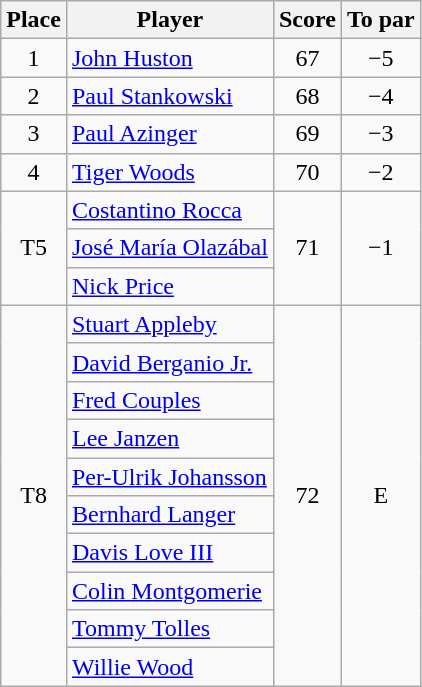<table class="wikitable">
<tr>
<th>Place</th>
<th>Player</th>
<th>Score</th>
<th>To par</th>
</tr>
<tr>
<td align=center>1</td>
<td> <a href='#'>John Huston</a></td>
<td align=center>67</td>
<td align=center>−5</td>
</tr>
<tr>
<td align=center>2</td>
<td> <a href='#'>Paul Stankowski</a></td>
<td align=center>68</td>
<td align=center>−4</td>
</tr>
<tr>
<td align=center>3</td>
<td> <a href='#'>Paul Azinger</a></td>
<td align=center>69</td>
<td align=center>−3</td>
</tr>
<tr>
<td align=center>4</td>
<td> <a href='#'>Tiger Woods</a></td>
<td align=center>70</td>
<td align=center>−2</td>
</tr>
<tr>
<td rowspan=3 align=center>T5</td>
<td> <a href='#'>Costantino Rocca</a></td>
<td rowspan=3  align=center>71</td>
<td rowspan=3 align=center>−1</td>
</tr>
<tr>
<td> <a href='#'>José María Olazábal</a></td>
</tr>
<tr>
<td> <a href='#'>Nick Price</a></td>
</tr>
<tr>
<td rowspan="10" align=center>T8</td>
<td> <a href='#'>Stuart Appleby</a></td>
<td rowspan="10" align=center>72</td>
<td rowspan="10" align=center>E</td>
</tr>
<tr>
<td> <a href='#'>David Berganio Jr.</a></td>
</tr>
<tr>
<td> <a href='#'>Fred Couples</a></td>
</tr>
<tr>
<td> <a href='#'>Lee Janzen</a></td>
</tr>
<tr>
<td> <a href='#'>Per-Ulrik Johansson</a></td>
</tr>
<tr>
<td> <a href='#'>Bernhard Langer</a></td>
</tr>
<tr>
<td> <a href='#'>Davis Love III</a></td>
</tr>
<tr>
<td> <a href='#'>Colin Montgomerie</a></td>
</tr>
<tr>
<td> <a href='#'>Tommy Tolles</a></td>
</tr>
<tr>
<td> <a href='#'>Willie Wood</a></td>
</tr>
</table>
